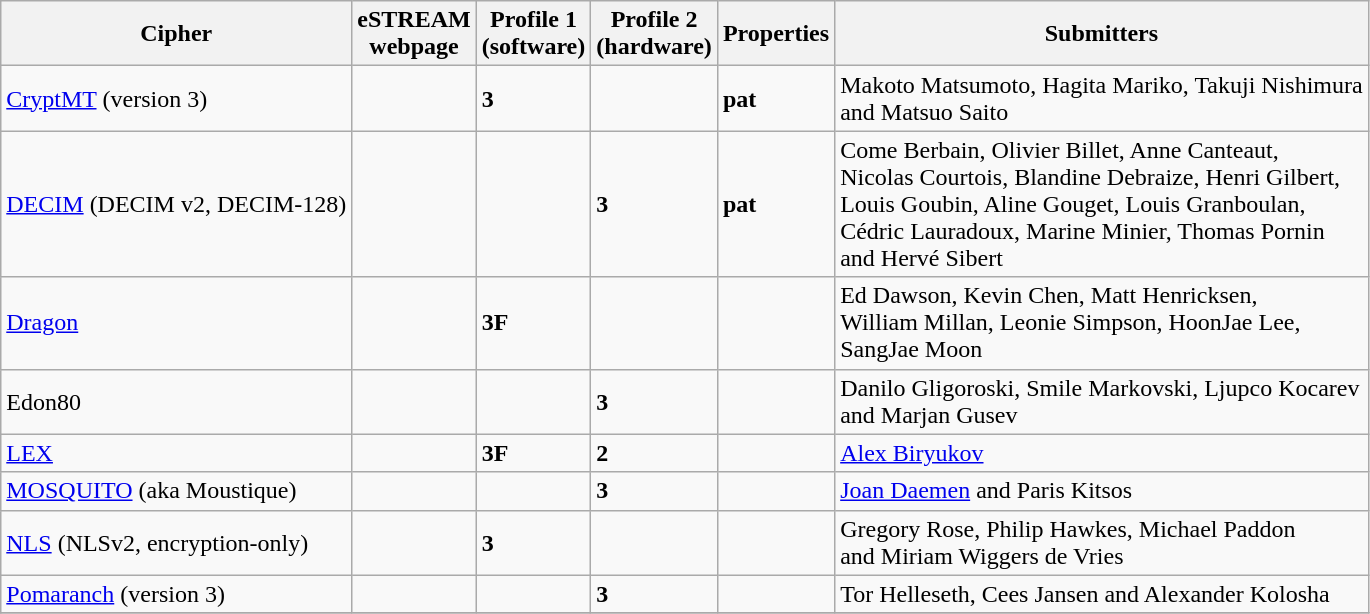<table class="wikitable">
<tr>
<th>Cipher</th>
<th>eSTREAM<br>webpage</th>
<th>Profile 1<br>(software)</th>
<th>Profile 2<br>(hardware)</th>
<th>Properties</th>
<th>Submitters</th>
</tr>
<tr>
<td><a href='#'>CryptMT</a> (version 3)</td>
<td> </td>
<td><strong>3</strong></td>
<td></td>
<td><strong>pat</strong></td>
<td>Makoto Matsumoto, Hagita Mariko, Takuji Nishimura<br> and Matsuo Saito</td>
</tr>
<tr>
<td><a href='#'>DECIM</a> (DECIM v2, DECIM-128)</td>
<td> </td>
<td></td>
<td><strong>3</strong></td>
<td><strong>pat</strong></td>
<td>Come Berbain, Olivier Billet, Anne Canteaut,<br>Nicolas Courtois, Blandine Debraize, Henri Gilbert,<br>Louis Goubin, Aline Gouget, Louis Granboulan,<br> Cédric Lauradoux, Marine Minier, Thomas Pornin<br> and Hervé Sibert</td>
</tr>
<tr>
<td><a href='#'>Dragon</a></td>
<td> </td>
<td><strong>3F</strong></td>
<td></td>
<td></td>
<td>Ed Dawson, Kevin Chen, Matt Henricksen,<br> William Millan, Leonie Simpson, HoonJae Lee,<br> SangJae Moon</td>
</tr>
<tr>
<td>Edon80</td>
<td> </td>
<td></td>
<td><strong>3</strong></td>
<td></td>
<td>Danilo Gligoroski, Smile Markovski, Ljupco Kocarev<br> and Marjan Gusev</td>
</tr>
<tr>
<td><a href='#'>LEX</a></td>
<td> </td>
<td><strong>3F</strong></td>
<td><strong>2</strong></td>
<td></td>
<td><a href='#'>Alex Biryukov</a></td>
</tr>
<tr>
<td><a href='#'>MOSQUITO</a> (aka Moustique)</td>
<td> </td>
<td></td>
<td><strong>3</strong></td>
<td></td>
<td><a href='#'>Joan Daemen</a> and Paris Kitsos</td>
</tr>
<tr>
<td><a href='#'>NLS</a> (NLSv2, encryption-only)</td>
<td> </td>
<td><strong>3</strong></td>
<td></td>
<td></td>
<td>Gregory Rose, Philip Hawkes, Michael Paddon<br> and Miriam Wiggers de Vries</td>
</tr>
<tr>
<td><a href='#'>Pomaranch</a> (version 3)</td>
<td> </td>
<td></td>
<td><strong>3</strong></td>
<td></td>
<td>Tor Helleseth, Cees Jansen and Alexander Kolosha</td>
</tr>
<tr>
</tr>
</table>
